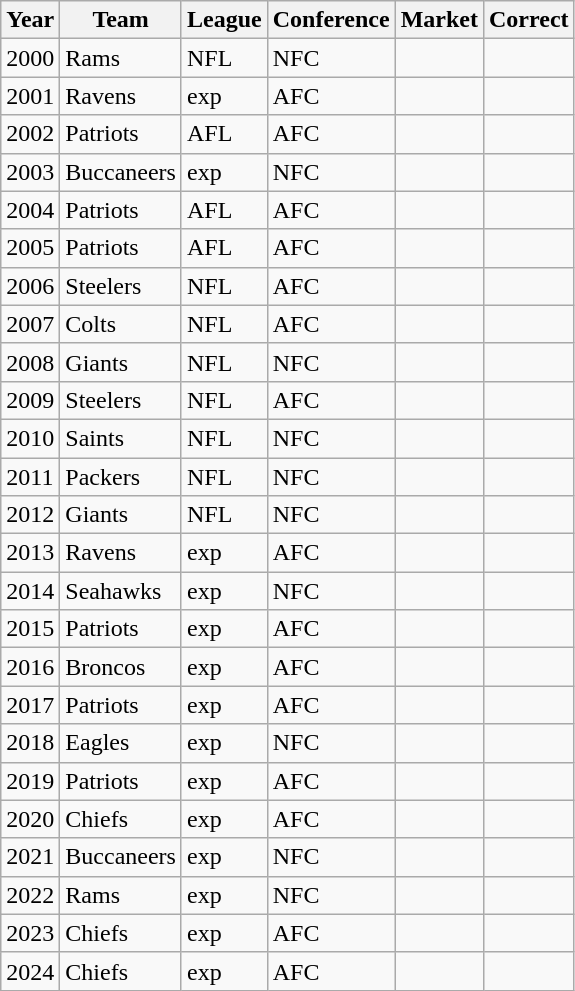<table class="wikitable sortable">
<tr>
<th>Year</th>
<th>Team</th>
<th>League</th>
<th>Conference</th>
<th>Market</th>
<th>Correct</th>
</tr>
<tr>
<td>2000</td>
<td>Rams</td>
<td>NFL</td>
<td>NFC</td>
<td></td>
<td></td>
</tr>
<tr>
<td>2001</td>
<td>Ravens</td>
<td>exp</td>
<td>AFC</td>
<td></td>
<td></td>
</tr>
<tr>
<td>2002</td>
<td>Patriots</td>
<td>AFL</td>
<td>AFC</td>
<td></td>
<td></td>
</tr>
<tr>
<td>2003</td>
<td>Buccaneers</td>
<td>exp</td>
<td>NFC</td>
<td></td>
<td></td>
</tr>
<tr>
<td>2004</td>
<td>Patriots</td>
<td>AFL</td>
<td>AFC</td>
<td></td>
<td></td>
</tr>
<tr>
<td>2005</td>
<td>Patriots</td>
<td>AFL</td>
<td>AFC</td>
<td></td>
<td></td>
</tr>
<tr>
<td>2006</td>
<td>Steelers</td>
<td>NFL</td>
<td>AFC</td>
<td></td>
<td></td>
</tr>
<tr>
<td>2007</td>
<td>Colts</td>
<td>NFL</td>
<td>AFC</td>
<td></td>
<td></td>
</tr>
<tr>
<td>2008</td>
<td>Giants</td>
<td>NFL</td>
<td>NFC</td>
<td></td>
<td></td>
</tr>
<tr>
<td>2009</td>
<td>Steelers</td>
<td>NFL</td>
<td>AFC</td>
<td></td>
<td></td>
</tr>
<tr>
<td>2010</td>
<td>Saints</td>
<td>NFL</td>
<td>NFC</td>
<td></td>
<td></td>
</tr>
<tr>
<td>2011</td>
<td>Packers</td>
<td>NFL</td>
<td>NFC</td>
<td></td>
<td></td>
</tr>
<tr>
<td>2012</td>
<td>Giants</td>
<td>NFL</td>
<td>NFC</td>
<td></td>
<td></td>
</tr>
<tr>
<td>2013</td>
<td>Ravens</td>
<td>exp</td>
<td>AFC</td>
<td></td>
<td></td>
</tr>
<tr>
<td>2014</td>
<td>Seahawks</td>
<td>exp</td>
<td>NFC</td>
<td></td>
<td></td>
</tr>
<tr>
<td>2015</td>
<td>Patriots</td>
<td>exp</td>
<td>AFC</td>
<td></td>
<td></td>
</tr>
<tr>
<td>2016</td>
<td>Broncos</td>
<td>exp</td>
<td>AFC</td>
<td></td>
<td></td>
</tr>
<tr>
<td>2017</td>
<td>Patriots</td>
<td>exp</td>
<td>AFC</td>
<td></td>
<td></td>
</tr>
<tr>
<td>2018</td>
<td>Eagles</td>
<td>exp</td>
<td>NFC</td>
<td></td>
<td></td>
</tr>
<tr>
<td>2019</td>
<td>Patriots</td>
<td>exp</td>
<td>AFC</td>
<td></td>
<td></td>
</tr>
<tr>
<td>2020</td>
<td>Chiefs</td>
<td>exp</td>
<td>AFC</td>
<td></td>
<td></td>
</tr>
<tr>
<td>2021</td>
<td>Buccaneers</td>
<td>exp</td>
<td>NFC</td>
<td></td>
<td></td>
</tr>
<tr>
<td>2022</td>
<td>Rams</td>
<td>exp</td>
<td>NFC</td>
<td></td>
<td></td>
</tr>
<tr>
<td>2023</td>
<td>Chiefs</td>
<td>exp</td>
<td>AFC</td>
<td></td>
<td></td>
</tr>
<tr>
<td>2024</td>
<td>Chiefs</td>
<td>exp</td>
<td>AFC</td>
<td></td>
<td></td>
</tr>
</table>
